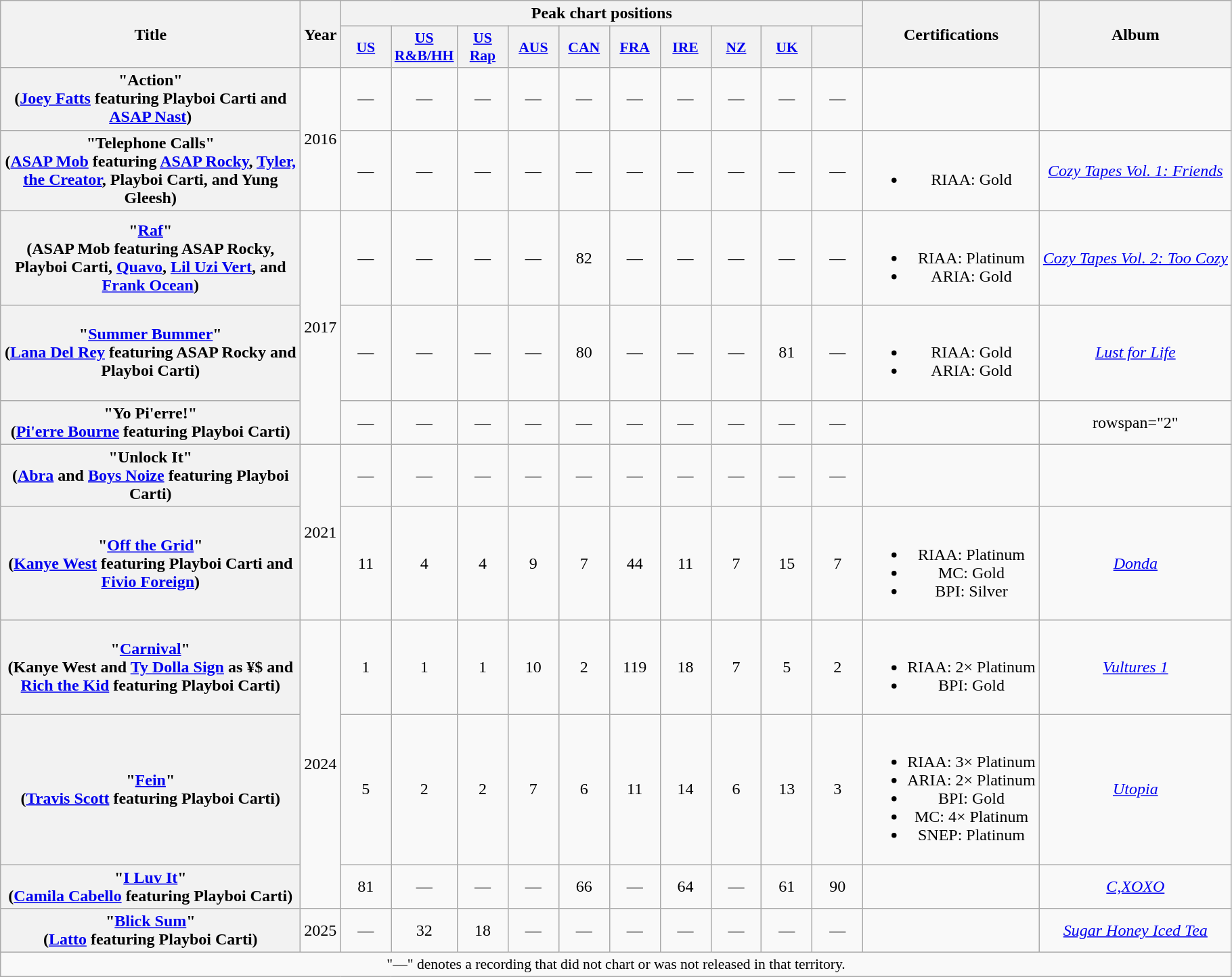<table class="wikitable plainrowheaders" style="text-align:center;">
<tr>
<th scope="col" rowspan="2" style="width:18em;">Title</th>
<th scope="col" rowspan="2">Year</th>
<th scope="col" colspan="10">Peak chart positions</th>
<th scope="col" rowspan="2">Certifications</th>
<th scope="col" rowspan="2">Album</th>
</tr>
<tr>
<th scope="col" style="width:3em;font-size:90%;"><a href='#'>US</a><br></th>
<th scope="col" style="width:3em;font-size:90%;"><a href='#'>US<br>R&B/HH</a><br></th>
<th scope="col" style="width:3em;font-size:90%;"><a href='#'>US<br>Rap</a><br></th>
<th scope="col" style="width:3em;font-size:90%;"><a href='#'>AUS</a><br></th>
<th scope="col" style="width:3em;font-size:90%;"><a href='#'>CAN</a><br></th>
<th scope="col" style="width:3em;font-size:90%;"><a href='#'>FRA</a><br></th>
<th scope="col" style="width:3em;font-size:90%;"><a href='#'>IRE</a><br></th>
<th scope="col" style="width:3em;font-size:90%;"><a href='#'>NZ</a><br></th>
<th scope="col" style="width:3em;font-size:90%;"><a href='#'>UK</a><br></th>
<th scope="col" style="width:3em;font-size:90%;"><a href='#'></a><br></th>
</tr>
<tr>
<th scope="row">"Action"<br><span>(<a href='#'>Joey Fatts</a> featuring Playboi Carti and <a href='#'>ASAP Nast</a>)</span></th>
<td rowspan="2">2016</td>
<td>—</td>
<td>—</td>
<td>—</td>
<td>—</td>
<td>—</td>
<td>—</td>
<td>—</td>
<td>—</td>
<td>—</td>
<td>—</td>
<td></td>
<td></td>
</tr>
<tr>
<th scope="row">"Telephone Calls"<br><span>(<a href='#'>ASAP Mob</a> featuring <a href='#'>ASAP Rocky</a>, <a href='#'>Tyler, the Creator</a>, Playboi Carti, and Yung Gleesh)</span></th>
<td>—</td>
<td>—</td>
<td>—</td>
<td>—</td>
<td>—</td>
<td>—</td>
<td>—</td>
<td>—</td>
<td>—</td>
<td>—</td>
<td><br><ul><li>RIAA: Gold</li></ul></td>
<td><em><a href='#'>Cozy Tapes Vol. 1: Friends</a></em></td>
</tr>
<tr>
<th scope="row">"<a href='#'>Raf</a>"<br><span>(ASAP Mob featuring ASAP Rocky, Playboi Carti, <a href='#'>Quavo</a>, <a href='#'>Lil Uzi Vert</a>, and <a href='#'>Frank Ocean</a>)</span></th>
<td rowspan="3">2017</td>
<td>—</td>
<td>—</td>
<td>—</td>
<td>—</td>
<td>82</td>
<td>—</td>
<td>—</td>
<td>—</td>
<td>—</td>
<td>—</td>
<td><br><ul><li>RIAA: Platinum</li><li>ARIA: Gold</li></ul></td>
<td><em><a href='#'>Cozy Tapes Vol. 2: Too Cozy</a></em></td>
</tr>
<tr>
<th scope="row">"<a href='#'>Summer Bummer</a>"<br><span>(<a href='#'>Lana Del Rey</a> featuring ASAP Rocky and Playboi Carti)</span></th>
<td>—</td>
<td>—</td>
<td>—</td>
<td>—</td>
<td>80</td>
<td>—</td>
<td>—</td>
<td>—</td>
<td>81</td>
<td>—</td>
<td><br><ul><li>RIAA: Gold</li><li>ARIA: Gold</li></ul></td>
<td><em><a href='#'>Lust for Life</a></em></td>
</tr>
<tr>
<th scope="row">"Yo Pi'erre!"<br><span>(<a href='#'>Pi'erre Bourne</a> featuring Playboi Carti)</span></th>
<td>—</td>
<td>—</td>
<td>—</td>
<td>—</td>
<td>—</td>
<td>—</td>
<td>—</td>
<td>—</td>
<td>—</td>
<td>—</td>
<td></td>
<td>rowspan="2" </td>
</tr>
<tr>
<th scope="row">"Unlock It"<br><span>(<a href='#'>Abra</a> and <a href='#'>Boys Noize</a> featuring Playboi Carti)</span></th>
<td rowspan="2">2021</td>
<td>—</td>
<td>—</td>
<td>—</td>
<td>—</td>
<td>—</td>
<td>—</td>
<td>—</td>
<td>—</td>
<td>—</td>
<td>—</td>
<td></td>
</tr>
<tr>
<th scope="row">"<a href='#'>Off the Grid</a>"<br><span>(<a href='#'>Kanye West</a> featuring Playboi Carti and <a href='#'>Fivio Foreign</a>)</span></th>
<td>11</td>
<td>4</td>
<td>4</td>
<td>9</td>
<td>7</td>
<td>44</td>
<td>11</td>
<td>7</td>
<td>15</td>
<td>7</td>
<td><br><ul><li>RIAA: Platinum</li><li>MC: Gold</li><li>BPI: Silver</li></ul></td>
<td><em><a href='#'>Donda</a></em></td>
</tr>
<tr>
<th scope="row">"<a href='#'>Carnival</a>"<br><span>(Kanye West and <a href='#'>Ty Dolla Sign</a> as ¥$ and <a href='#'>Rich the Kid</a> featuring Playboi Carti)</span></th>
<td rowspan="3">2024</td>
<td>1</td>
<td>1</td>
<td>1</td>
<td>10</td>
<td>2</td>
<td>119</td>
<td>18</td>
<td>7</td>
<td>5</td>
<td>2</td>
<td><br><ul><li>RIAA: 2× Platinum</li><li>BPI: Gold</li></ul></td>
<td><em><a href='#'>Vultures 1</a></em></td>
</tr>
<tr>
<th scope="row">"<a href='#'>Fein</a>"<br><span>(<a href='#'>Travis Scott</a> featuring Playboi Carti)</span></th>
<td>5</td>
<td>2</td>
<td>2</td>
<td>7</td>
<td>6</td>
<td>11</td>
<td>14</td>
<td>6</td>
<td>13</td>
<td>3</td>
<td><br><ul><li>RIAA: 3× Platinum</li><li>ARIA: 2× Platinum</li><li>BPI: Gold</li><li>MC: 4× Platinum</li><li>SNEP: Platinum</li></ul></td>
<td><em><a href='#'>Utopia</a></em></td>
</tr>
<tr>
<th scope="row">"<a href='#'>I Luv It</a>"<br><span>(<a href='#'>Camila Cabello</a> featuring Playboi Carti)</span></th>
<td>81</td>
<td>—</td>
<td>—</td>
<td>—</td>
<td>66</td>
<td>—</td>
<td>64</td>
<td>—</td>
<td>61</td>
<td>90</td>
<td></td>
<td><em><a href='#'>C,XOXO</a></em></td>
</tr>
<tr>
<th scope="row">"<a href='#'>Blick Sum</a>"<br><span>(<a href='#'>Latto</a> featuring Playboi Carti)</span></th>
<td>2025</td>
<td>—</td>
<td>32</td>
<td>18</td>
<td>—</td>
<td>—</td>
<td>—</td>
<td>—</td>
<td>—</td>
<td>—</td>
<td>—</td>
<td></td>
<td><em><a href='#'>Sugar Honey Iced Tea</a></em></td>
</tr>
<tr>
<td colspan="14" style="font-size:90%">"—" denotes a recording that did not chart or was not released in that territory.</td>
</tr>
</table>
